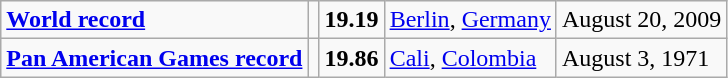<table class="wikitable">
<tr>
<td><strong><a href='#'>World record</a></strong></td>
<td></td>
<td><strong>19.19</strong></td>
<td><a href='#'>Berlin</a>, <a href='#'>Germany</a></td>
<td>August 20, 2009</td>
</tr>
<tr>
<td><strong><a href='#'>Pan American Games record</a></strong></td>
<td></td>
<td><strong>19.86</strong></td>
<td><a href='#'>Cali</a>, <a href='#'>Colombia</a></td>
<td>August 3, 1971</td>
</tr>
</table>
